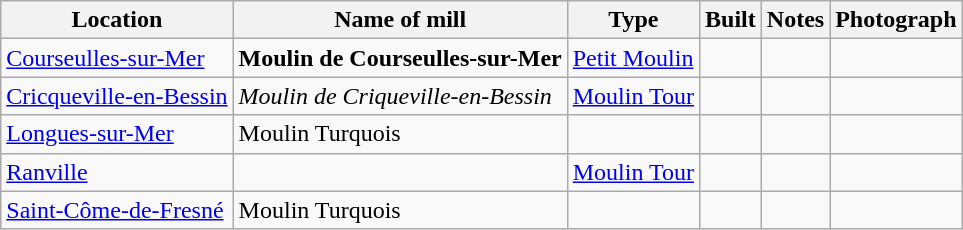<table class="wikitable">
<tr>
<th>Location</th>
<th>Name of mill</th>
<th>Type</th>
<th>Built</th>
<th>Notes</th>
<th>Photograph</th>
</tr>
<tr>
<td><a href='#'>Courseulles-sur-Mer</a></td>
<td><strong>Moulin de Courseulles-sur-Mer</strong></td>
<td><a href='#'>Petit Moulin</a></td>
<td></td>
<td> </td>
<td></td>
</tr>
<tr>
<td><a href='#'>Cricqueville-en-Bessin</a></td>
<td><em>Moulin de Criqueville-en-Bessin</em></td>
<td><a href='#'>Moulin Tour</a></td>
<td></td>
<td> </td>
<td></td>
</tr>
<tr>
<td><a href='#'>Longues-sur-Mer</a></td>
<td>Moulin Turquois</td>
<td></td>
<td></td>
<td></td>
<td></td>
</tr>
<tr>
<td><a href='#'>Ranville</a></td>
<td></td>
<td><a href='#'>Moulin Tour</a></td>
<td></td>
<td></td>
<td></td>
</tr>
<tr>
<td><a href='#'>Saint-Côme-de-Fresné</a></td>
<td>Moulin Turquois</td>
<td></td>
<td></td>
<td></td>
<td></td>
</tr>
</table>
